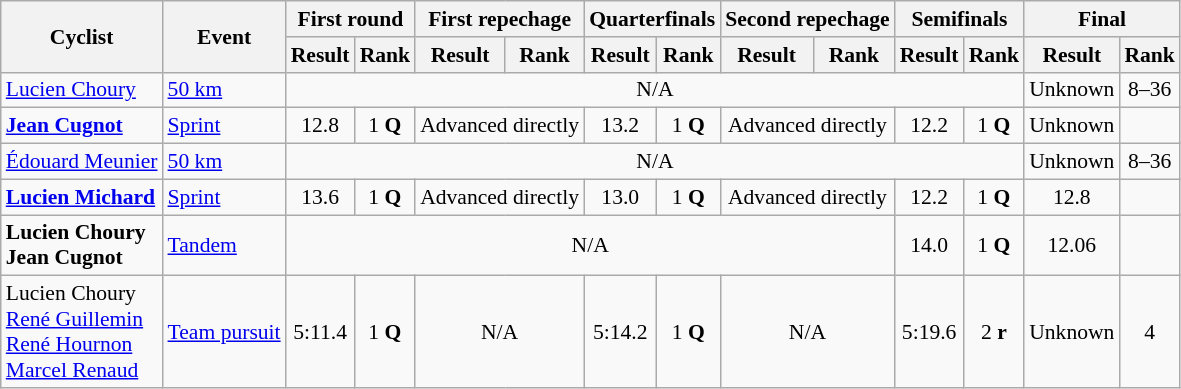<table class=wikitable style="font-size:90%">
<tr>
<th rowspan=2>Cyclist</th>
<th rowspan=2>Event</th>
<th colspan=2>First round</th>
<th colspan=2>First repechage</th>
<th colspan=2>Quarterfinals</th>
<th colspan=2>Second repechage</th>
<th colspan=2>Semifinals</th>
<th colspan=2>Final</th>
</tr>
<tr>
<th>Result</th>
<th>Rank</th>
<th>Result</th>
<th>Rank</th>
<th>Result</th>
<th>Rank</th>
<th>Result</th>
<th>Rank</th>
<th>Result</th>
<th>Rank</th>
<th>Result</th>
<th>Rank</th>
</tr>
<tr>
<td><a href='#'>Lucien Choury</a></td>
<td><a href='#'>50 km</a></td>
<td align=center colspan=10>N/A</td>
<td align=center>Unknown</td>
<td align=center>8–36</td>
</tr>
<tr>
<td><strong><a href='#'>Jean Cugnot</a></strong></td>
<td><a href='#'>Sprint</a></td>
<td align=center>12.8</td>
<td align=center>1 <strong>Q</strong></td>
<td align=center colspan=2>Advanced directly</td>
<td align=center>13.2</td>
<td align=center>1 <strong>Q</strong></td>
<td align=center colspan=2>Advanced directly</td>
<td align=center>12.2</td>
<td align=center>1 <strong>Q</strong></td>
<td align=center>Unknown</td>
<td align=center></td>
</tr>
<tr>
<td><a href='#'>Édouard Meunier</a></td>
<td><a href='#'>50 km</a></td>
<td align=center colspan=10>N/A</td>
<td align=center>Unknown</td>
<td align=center>8–36</td>
</tr>
<tr>
<td><strong><a href='#'>Lucien Michard</a></strong></td>
<td><a href='#'>Sprint</a></td>
<td align=center>13.6</td>
<td align=center>1 <strong>Q</strong></td>
<td align=center colspan=2>Advanced directly</td>
<td align=center>13.0</td>
<td align=center>1 <strong>Q</strong></td>
<td align=center colspan=2>Advanced directly</td>
<td align=center>12.2</td>
<td align=center>1 <strong>Q</strong></td>
<td align=center>12.8</td>
<td align=center></td>
</tr>
<tr>
<td><strong>Lucien Choury <br> Jean Cugnot</strong></td>
<td><a href='#'>Tandem</a></td>
<td align=center colspan=8>N/A</td>
<td align=center>14.0</td>
<td align=center>1 <strong>Q</strong></td>
<td align=center>12.06</td>
<td align=center></td>
</tr>
<tr>
<td>Lucien Choury <br> <a href='#'>René Guillemin</a> <br> <a href='#'>René Hournon</a> <br> <a href='#'>Marcel Renaud</a></td>
<td><a href='#'>Team pursuit</a></td>
<td align=center>5:11.4</td>
<td align=center>1 <strong>Q</strong></td>
<td align=center colspan=2>N/A</td>
<td align=center>5:14.2</td>
<td align=center>1 <strong>Q</strong></td>
<td align=center colspan=2>N/A</td>
<td align=center>5:19.6</td>
<td align=center>2 <strong>r</strong></td>
<td align=center>Unknown</td>
<td align=center>4</td>
</tr>
</table>
